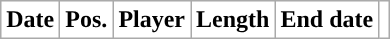<table class="wikitable plainrowheaders sortable">
<tr>
<th style="background-color: white; color:black; ">Date</th>
<th style="background-color: white; color:black; ">Pos.</th>
<th style="background-color: white; color:black; ">Player</th>
<th style="background-color: white; color:black; ">Length</th>
<th style="background-color: white; color:black; ">End date</th>
<th style="background-color: white; color:black; "></th>
</tr>
</table>
